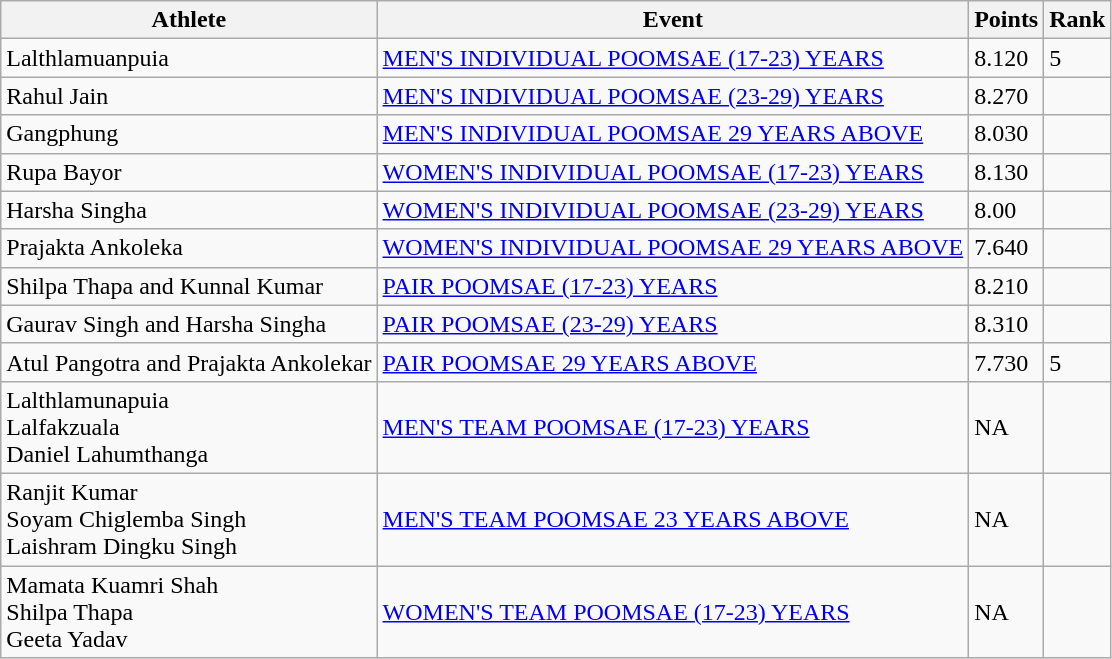<table class="wikitable">
<tr>
<th>Athlete</th>
<th>Event</th>
<th>Points</th>
<th>Rank</th>
</tr>
<tr>
<td>Lalthlamuanpuia</td>
<td><a href='#'>MEN'S INDIVIDUAL POOMSAE (17-23) YEARS</a></td>
<td>8.120</td>
<td>5</td>
</tr>
<tr>
<td>Rahul Jain</td>
<td><a href='#'>MEN'S INDIVIDUAL POOMSAE (23-29) YEARS</a></td>
<td>8.270</td>
<td></td>
</tr>
<tr>
<td>Gangphung</td>
<td><a href='#'>MEN'S INDIVIDUAL POOMSAE 29 YEARS ABOVE</a></td>
<td>8.030</td>
<td></td>
</tr>
<tr>
<td>Rupa Bayor</td>
<td><a href='#'>WOMEN'S INDIVIDUAL POOMSAE (17-23) YEARS</a></td>
<td>8.130</td>
<td></td>
</tr>
<tr>
<td>Harsha Singha</td>
<td><a href='#'>WOMEN'S INDIVIDUAL POOMSAE (23-29) YEARS</a></td>
<td>8.00</td>
<td></td>
</tr>
<tr>
<td>Prajakta Ankoleka</td>
<td><a href='#'>WOMEN'S INDIVIDUAL POOMSAE 29 YEARS ABOVE</a></td>
<td>7.640</td>
<td></td>
</tr>
<tr>
<td>Shilpa Thapa and Kunnal Kumar</td>
<td><a href='#'>PAIR POOMSAE (17-23) YEARS</a></td>
<td>8.210</td>
<td></td>
</tr>
<tr>
<td>Gaurav Singh and Harsha Singha</td>
<td><a href='#'>PAIR POOMSAE (23-29) YEARS</a></td>
<td>8.310</td>
<td></td>
</tr>
<tr>
<td>Atul Pangotra and Prajakta Ankolekar</td>
<td><a href='#'>PAIR POOMSAE 29 YEARS ABOVE</a></td>
<td>7.730</td>
<td>5</td>
</tr>
<tr>
<td>Lalthlamunapuia<br>Lalfakzuala<br>Daniel Lahumthanga</td>
<td><a href='#'>MEN'S TEAM POOMSAE (17-23) YEARS</a></td>
<td>NA</td>
<td></td>
</tr>
<tr>
<td>Ranjit Kumar<br>Soyam Chiglemba Singh<br>Laishram Dingku Singh  </td>
<td><a href='#'>MEN'S TEAM POOMSAE 23 YEARS ABOVE</a></td>
<td>NA</td>
<td></td>
</tr>
<tr>
<td>Mamata Kuamri Shah<br>Shilpa Thapa<br>Geeta Yadav</td>
<td><a href='#'>WOMEN'S TEAM POOMSAE (17-23) YEARS</a></td>
<td>NA</td>
<td></td>
</tr>
</table>
